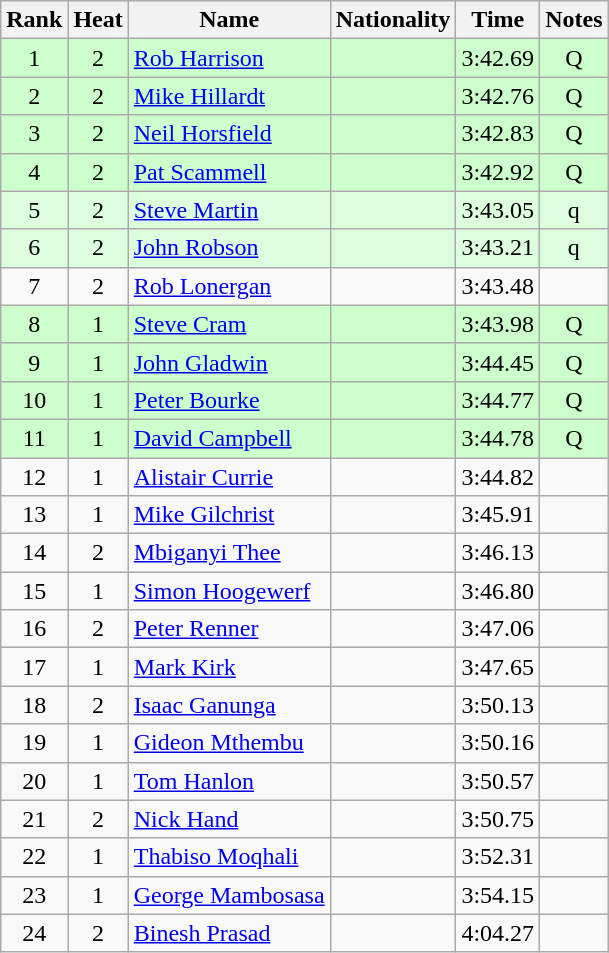<table class="wikitable sortable" style="text-align:center">
<tr>
<th>Rank</th>
<th>Heat</th>
<th>Name</th>
<th>Nationality</th>
<th>Time</th>
<th>Notes</th>
</tr>
<tr bgcolor=ccffcc>
<td>1</td>
<td>2</td>
<td align=left><a href='#'>Rob Harrison</a></td>
<td align=left></td>
<td>3:42.69</td>
<td>Q</td>
</tr>
<tr bgcolor=ccffcc>
<td>2</td>
<td>2</td>
<td align=left><a href='#'>Mike Hillardt</a></td>
<td align=left></td>
<td>3:42.76</td>
<td>Q</td>
</tr>
<tr bgcolor=ccffcc>
<td>3</td>
<td>2</td>
<td align=left><a href='#'>Neil Horsfield</a></td>
<td align=left></td>
<td>3:42.83</td>
<td>Q</td>
</tr>
<tr bgcolor=ccffcc>
<td>4</td>
<td>2</td>
<td align=left><a href='#'>Pat Scammell</a></td>
<td align=left></td>
<td>3:42.92</td>
<td>Q</td>
</tr>
<tr bgcolor=ddffdd>
<td>5</td>
<td>2</td>
<td align=left><a href='#'>Steve Martin</a></td>
<td align=left></td>
<td>3:43.05</td>
<td>q</td>
</tr>
<tr bgcolor=ddffdd>
<td>6</td>
<td>2</td>
<td align=left><a href='#'>John Robson</a></td>
<td align=left></td>
<td>3:43.21</td>
<td>q</td>
</tr>
<tr>
<td>7</td>
<td>2</td>
<td align=left><a href='#'>Rob Lonergan</a></td>
<td align=left></td>
<td>3:43.48</td>
<td></td>
</tr>
<tr bgcolor=ccffcc>
<td>8</td>
<td>1</td>
<td align=left><a href='#'>Steve Cram</a></td>
<td align=left></td>
<td>3:43.98</td>
<td>Q</td>
</tr>
<tr bgcolor=ccffcc>
<td>9</td>
<td>1</td>
<td align=left><a href='#'>John Gladwin</a></td>
<td align=left></td>
<td>3:44.45</td>
<td>Q</td>
</tr>
<tr bgcolor=ccffcc>
<td>10</td>
<td>1</td>
<td align=left><a href='#'>Peter Bourke</a></td>
<td align=left></td>
<td>3:44.77</td>
<td>Q</td>
</tr>
<tr bgcolor=ccffcc>
<td>11</td>
<td>1</td>
<td align=left><a href='#'>David Campbell</a></td>
<td align=left></td>
<td>3:44.78</td>
<td>Q</td>
</tr>
<tr>
<td>12</td>
<td>1</td>
<td align=left><a href='#'>Alistair Currie</a></td>
<td align=left></td>
<td>3:44.82</td>
<td></td>
</tr>
<tr>
<td>13</td>
<td>1</td>
<td align=left><a href='#'>Mike Gilchrist</a></td>
<td align=left></td>
<td>3:45.91</td>
<td></td>
</tr>
<tr>
<td>14</td>
<td>2</td>
<td align=left><a href='#'>Mbiganyi Thee</a></td>
<td align=left></td>
<td>3:46.13</td>
<td></td>
</tr>
<tr>
<td>15</td>
<td>1</td>
<td align=left><a href='#'>Simon Hoogewerf</a></td>
<td align=left></td>
<td>3:46.80</td>
<td></td>
</tr>
<tr>
<td>16</td>
<td>2</td>
<td align=left><a href='#'>Peter Renner</a></td>
<td align=left></td>
<td>3:47.06</td>
<td></td>
</tr>
<tr>
<td>17</td>
<td>1</td>
<td align=left><a href='#'>Mark Kirk</a></td>
<td align=left></td>
<td>3:47.65</td>
<td></td>
</tr>
<tr>
<td>18</td>
<td>2</td>
<td align=left><a href='#'>Isaac Ganunga</a></td>
<td align=left></td>
<td>3:50.13</td>
<td></td>
</tr>
<tr>
<td>19</td>
<td>1</td>
<td align=left><a href='#'>Gideon Mthembu</a></td>
<td align=left></td>
<td>3:50.16</td>
<td></td>
</tr>
<tr>
<td>20</td>
<td>1</td>
<td align=left><a href='#'>Tom Hanlon</a></td>
<td align=left></td>
<td>3:50.57</td>
<td></td>
</tr>
<tr>
<td>21</td>
<td>2</td>
<td align=left><a href='#'>Nick Hand</a></td>
<td align=left></td>
<td>3:50.75</td>
<td></td>
</tr>
<tr>
<td>22</td>
<td>1</td>
<td align=left><a href='#'>Thabiso Moqhali</a></td>
<td align=left></td>
<td>3:52.31</td>
<td></td>
</tr>
<tr>
<td>23</td>
<td>1</td>
<td align=left><a href='#'>George Mambosasa</a></td>
<td align=left></td>
<td>3:54.15</td>
<td></td>
</tr>
<tr>
<td>24</td>
<td>2</td>
<td align=left><a href='#'>Binesh Prasad</a></td>
<td align=left></td>
<td>4:04.27</td>
<td></td>
</tr>
</table>
